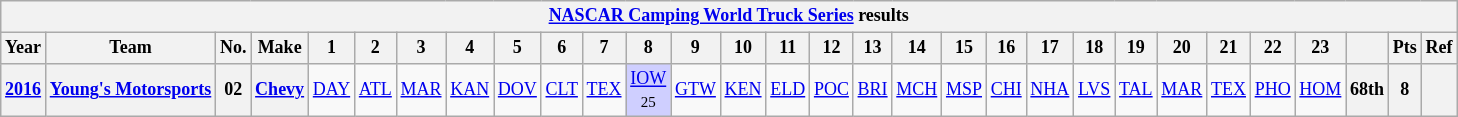<table class="wikitable" style="text-align:center; font-size:75%">
<tr>
<th colspan=45><a href='#'>NASCAR Camping World Truck Series</a> results</th>
</tr>
<tr>
<th>Year</th>
<th>Team</th>
<th>No.</th>
<th>Make</th>
<th>1</th>
<th>2</th>
<th>3</th>
<th>4</th>
<th>5</th>
<th>6</th>
<th>7</th>
<th>8</th>
<th>9</th>
<th>10</th>
<th>11</th>
<th>12</th>
<th>13</th>
<th>14</th>
<th>15</th>
<th>16</th>
<th>17</th>
<th>18</th>
<th>19</th>
<th>20</th>
<th>21</th>
<th>22</th>
<th>23</th>
<th></th>
<th>Pts</th>
<th>Ref</th>
</tr>
<tr>
<th><a href='#'>2016</a></th>
<th><a href='#'>Young's Motorsports</a></th>
<th>02</th>
<th><a href='#'>Chevy</a></th>
<td><a href='#'>DAY</a></td>
<td><a href='#'>ATL</a></td>
<td><a href='#'>MAR</a></td>
<td><a href='#'>KAN</a></td>
<td><a href='#'>DOV</a></td>
<td><a href='#'>CLT</a></td>
<td><a href='#'>TEX</a></td>
<td style="background:#CFCFFF;"><a href='#'>IOW</a><br><small>25</small></td>
<td><a href='#'>GTW</a></td>
<td><a href='#'>KEN</a></td>
<td><a href='#'>ELD</a></td>
<td><a href='#'>POC</a></td>
<td><a href='#'>BRI</a></td>
<td><a href='#'>MCH</a></td>
<td><a href='#'>MSP</a></td>
<td><a href='#'>CHI</a></td>
<td><a href='#'>NHA</a></td>
<td><a href='#'>LVS</a></td>
<td><a href='#'>TAL</a></td>
<td><a href='#'>MAR</a></td>
<td><a href='#'>TEX</a></td>
<td><a href='#'>PHO</a></td>
<td><a href='#'>HOM</a></td>
<th>68th</th>
<th>8</th>
<th></th>
</tr>
</table>
